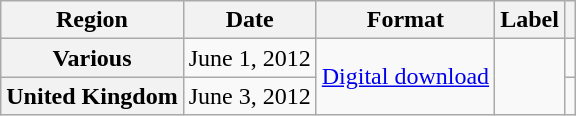<table class="wikitable plainrowheaders">
<tr>
<th scope="col">Region</th>
<th scope="col">Date</th>
<th scope="col">Format</th>
<th scope="col">Label</th>
<th scope="col"></th>
</tr>
<tr>
<th scope="row">Various</th>
<td>June 1, 2012</td>
<td rowspan="2"><a href='#'>Digital download</a></td>
<td rowspan="2"></td>
<td align="center"></td>
</tr>
<tr>
<th scope="row">United Kingdom</th>
<td>June 3, 2012</td>
<td align="center"></td>
</tr>
</table>
